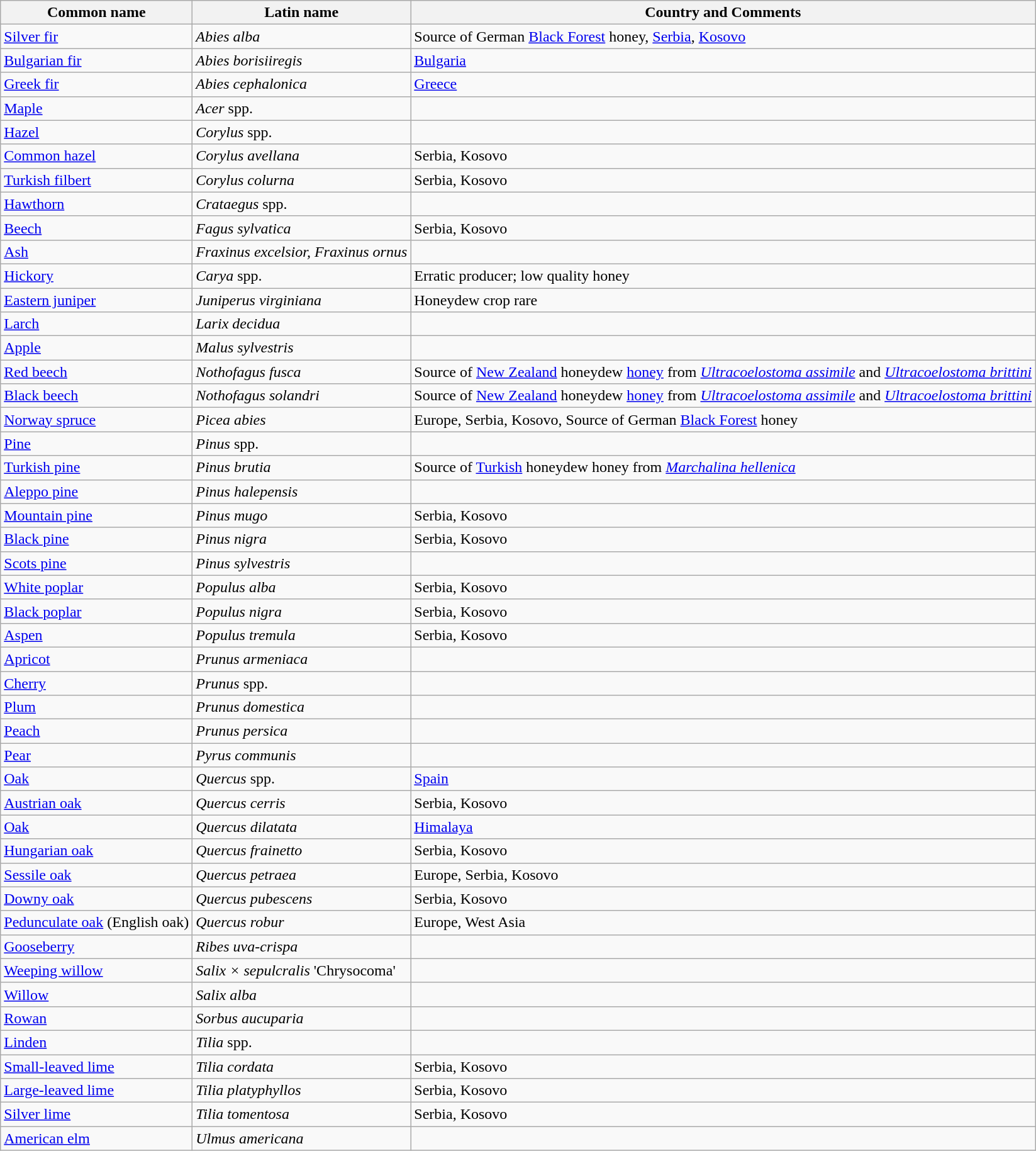<table class="wikitable sortable">
<tr>
<th>Common name</th>
<th>Latin name</th>
<th>Country and Comments</th>
</tr>
<tr>
<td><a href='#'>Silver fir</a></td>
<td><em>Abies alba</em></td>
<td>Source of German <a href='#'>Black Forest</a> honey, <a href='#'>Serbia</a>, <a href='#'>Kosovo </a></td>
</tr>
<tr>
<td><a href='#'>Bulgarian fir</a></td>
<td><em>Abies borisiiregis</em></td>
<td><a href='#'>Bulgaria</a></td>
</tr>
<tr>
<td><a href='#'>Greek fir</a></td>
<td><em>Abies cephalonica</em></td>
<td><a href='#'>Greece</a></td>
</tr>
<tr>
<td><a href='#'>Maple</a></td>
<td><em>Acer</em> spp.</td>
<td> </td>
</tr>
<tr>
<td><a href='#'>Hazel</a></td>
<td><em>Corylus</em> spp.</td>
<td> </td>
</tr>
<tr>
<td><a href='#'>Common hazel</a></td>
<td><em>Corylus avellana</em></td>
<td>Serbia, Kosovo</td>
</tr>
<tr>
<td><a href='#'>Turkish filbert</a></td>
<td><em>Corylus colurna</em></td>
<td>Serbia, Kosovo</td>
</tr>
<tr>
<td><a href='#'>Hawthorn</a></td>
<td><em>Crataegus</em> spp.</td>
<td> </td>
</tr>
<tr>
<td><a href='#'>Beech</a></td>
<td><em>Fagus sylvatica</em></td>
<td>Serbia, Kosovo</td>
</tr>
<tr>
<td><a href='#'>Ash</a></td>
<td><em>Fraxinus excelsior, Fraxinus ornus</em></td>
<td> </td>
</tr>
<tr>
<td><a href='#'>Hickory</a></td>
<td><em>Carya</em> spp.</td>
<td>Erratic producer; low quality honey</td>
</tr>
<tr>
<td><a href='#'>Eastern juniper</a></td>
<td><em>Juniperus virginiana</em></td>
<td>Honeydew crop rare</td>
</tr>
<tr>
<td><a href='#'>Larch</a></td>
<td><em>Larix decidua</em></td>
<td> </td>
</tr>
<tr>
<td><a href='#'>Apple</a></td>
<td><em>Malus sylvestris</em></td>
<td> </td>
</tr>
<tr>
<td><a href='#'>Red beech</a></td>
<td><em>Nothofagus fusca</em></td>
<td>Source of <a href='#'>New Zealand</a> honeydew <a href='#'>honey</a> from <em><a href='#'>Ultracoelostoma assimile</a></em> and <em><a href='#'>Ultracoelostoma brittini</a></em></td>
</tr>
<tr>
<td><a href='#'>Black beech</a></td>
<td><em>Nothofagus solandri</em></td>
<td>Source of <a href='#'>New Zealand</a> honeydew <a href='#'>honey</a> from <em><a href='#'>Ultracoelostoma assimile</a></em> and <em><a href='#'>Ultracoelostoma brittini</a></em></td>
</tr>
<tr>
<td><a href='#'>Norway spruce</a></td>
<td><em>Picea abies</em></td>
<td>Europe, Serbia, Kosovo,  Source of German <a href='#'>Black Forest</a> honey</td>
</tr>
<tr>
<td><a href='#'>Pine</a></td>
<td><em>Pinus</em> spp.</td>
<td> </td>
</tr>
<tr>
<td><a href='#'>Turkish pine</a></td>
<td><em>Pinus brutia</em></td>
<td>Source of <a href='#'>Turkish</a> honeydew honey from <em><a href='#'>Marchalina hellenica</a></em></td>
</tr>
<tr>
<td><a href='#'>Aleppo pine</a></td>
<td><em>Pinus halepensis</em></td>
<td> </td>
</tr>
<tr>
<td><a href='#'>Mountain pine</a></td>
<td><em>Pinus mugo</em></td>
<td>Serbia, Kosovo</td>
</tr>
<tr>
<td><a href='#'>Black pine</a></td>
<td><em>Pinus nigra</em></td>
<td>Serbia, Kosovo</td>
</tr>
<tr>
<td><a href='#'>Scots pine</a></td>
<td><em>Pinus sylvestris</em></td>
<td> </td>
</tr>
<tr>
<td><a href='#'>White poplar</a></td>
<td><em>Populus alba</em></td>
<td>Serbia, Kosovo</td>
</tr>
<tr>
<td><a href='#'>Black poplar</a></td>
<td><em>Populus nigra</em></td>
<td>Serbia, Kosovo</td>
</tr>
<tr>
<td><a href='#'>Aspen</a></td>
<td><em>Populus tremula</em></td>
<td>Serbia, Kosovo</td>
</tr>
<tr>
<td><a href='#'>Apricot</a></td>
<td><em>Prunus armeniaca</em></td>
<td> </td>
</tr>
<tr>
<td><a href='#'>Cherry</a></td>
<td><em>Prunus</em> spp.</td>
<td> </td>
</tr>
<tr>
<td><a href='#'>Plum</a></td>
<td><em>Prunus domestica</em></td>
<td> </td>
</tr>
<tr>
<td><a href='#'>Peach</a></td>
<td><em>Prunus persica</em></td>
<td> </td>
</tr>
<tr>
<td><a href='#'>Pear</a></td>
<td><em>Pyrus communis</em></td>
<td> </td>
</tr>
<tr>
<td><a href='#'>Oak</a></td>
<td><em>Quercus</em> spp.</td>
<td><a href='#'>Spain</a></td>
</tr>
<tr>
<td><a href='#'>Austrian oak</a></td>
<td><em>Quercus cerris</em></td>
<td>Serbia, Kosovo</td>
</tr>
<tr>
<td><a href='#'>Oak</a></td>
<td><em>Quercus dilatata</em></td>
<td><a href='#'>Himalaya</a></td>
</tr>
<tr>
<td><a href='#'>Hungarian oak</a></td>
<td><em>Quercus frainetto</em></td>
<td>Serbia, Kosovo</td>
</tr>
<tr>
<td><a href='#'>Sessile oak</a></td>
<td><em>Quercus petraea</em></td>
<td>Europe,  Serbia, Kosovo</td>
</tr>
<tr>
<td><a href='#'>Downy oak</a></td>
<td><em>Quercus pubescens</em></td>
<td>Serbia, Kosovo</td>
</tr>
<tr>
<td><a href='#'>Pedunculate oak</a> (English oak)</td>
<td><em>Quercus robur</em></td>
<td>Europe, West Asia</td>
</tr>
<tr>
<td><a href='#'>Gooseberry</a></td>
<td><em>Ribes uva-crispa</em></td>
<td> </td>
</tr>
<tr>
<td><a href='#'>Weeping willow</a></td>
<td><em>Salix × sepulcralis</em> 'Chrysocoma'</td>
<td> </td>
</tr>
<tr>
<td><a href='#'>Willow</a></td>
<td><em>Salix alba</em></td>
<td> </td>
</tr>
<tr>
<td><a href='#'>Rowan</a></td>
<td><em>Sorbus aucuparia</em></td>
<td> </td>
</tr>
<tr>
<td><a href='#'>Linden</a></td>
<td><em>Tilia</em> spp.</td>
<td> </td>
</tr>
<tr>
<td><a href='#'>Small-leaved lime</a></td>
<td><em>Tilia cordata</em></td>
<td>Serbia, Kosovo</td>
</tr>
<tr>
<td><a href='#'>Large-leaved lime</a></td>
<td><em>Tilia platyphyllos</em></td>
<td>Serbia, Kosovo</td>
</tr>
<tr>
<td><a href='#'>Silver lime</a></td>
<td><em>Tilia tomentosa</em></td>
<td>Serbia, Kosovo</td>
</tr>
<tr>
<td><a href='#'>American elm</a></td>
<td><em>Ulmus americana</em></td>
<td> </td>
</tr>
</table>
